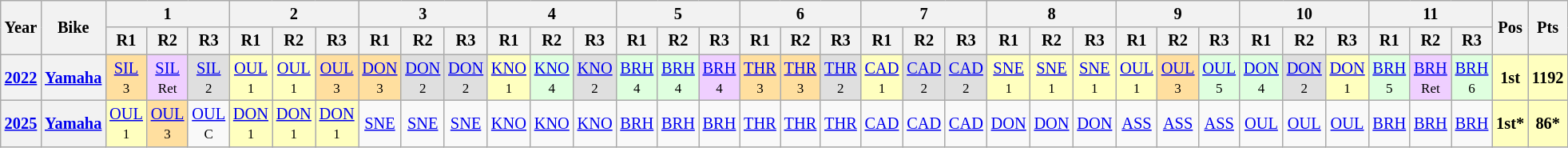<table class="wikitable" style="text-align:center; font-size:85%">
<tr>
<th valign="middle" rowspan=2>Year</th>
<th valign="middle" rowspan=2>Bike</th>
<th colspan=3>1</th>
<th colspan=3>2</th>
<th colspan=3>3</th>
<th colspan=3>4</th>
<th colspan=3>5</th>
<th colspan=3>6</th>
<th colspan=3>7</th>
<th colspan=3>8</th>
<th colspan=3>9</th>
<th colspan=3>10</th>
<th colspan=3>11</th>
<th rowspan=2>Pos</th>
<th rowspan=2>Pts</th>
</tr>
<tr>
<th>R1</th>
<th>R2</th>
<th>R3</th>
<th>R1</th>
<th>R2</th>
<th>R3</th>
<th>R1</th>
<th>R2</th>
<th>R3</th>
<th>R1</th>
<th>R2</th>
<th>R3</th>
<th>R1</th>
<th>R2</th>
<th>R3</th>
<th>R1</th>
<th>R2</th>
<th>R3</th>
<th>R1</th>
<th>R2</th>
<th>R3</th>
<th>R1</th>
<th>R2</th>
<th>R3</th>
<th>R1</th>
<th>R2</th>
<th>R3</th>
<th>R1</th>
<th>R2</th>
<th>R3</th>
<th>R1</th>
<th>R2</th>
<th>R3</th>
</tr>
<tr>
<th><a href='#'>2022</a></th>
<th><a href='#'>Yamaha</a></th>
<td style="background:#ffdf9f;"><a href='#'>SIL</a><br><small>3</small></td>
<td style="background:#efcfff;"><a href='#'>SIL</a><br><small>Ret</small></td>
<td style="background:#dfdfdf;"><a href='#'>SIL</a><br><small>2</small></td>
<td style="background:#ffffbf;"><a href='#'>OUL</a><br><small>1</small></td>
<td style="background:#ffffbf;"><a href='#'>OUL</a><br><small>1</small></td>
<td style="background:#ffdf9f;"><a href='#'>OUL</a><br><small>3</small></td>
<td style="background:#ffdf9f;"><a href='#'>DON</a><br><small>3</small></td>
<td style="background:#dfdfdf;"><a href='#'>DON</a><br><small>2</small></td>
<td style="background:#dfdfdf;"><a href='#'>DON</a><br><small>2</small></td>
<td style="background:#ffffbf;"><a href='#'>KNO</a><br><small>1</small></td>
<td style="background:#dfffdf;"><a href='#'>KNO</a><br><small>4</small></td>
<td style="background:#dfdfdf;"><a href='#'>KNO</a><br><small>2</small></td>
<td style="background:#DFFFDF;"><a href='#'>BRH</a><br><small>4</small></td>
<td style="background:#DFFFDF;"><a href='#'>BRH</a><br><small>4</small></td>
<td style="background:#efcfff;"><a href='#'>BRH</a><br><small>4</small></td>
<td style="background:#ffdf9f;"><a href='#'>THR</a><br><small>3</small></td>
<td style="background:#ffdf9f;"><a href='#'>THR</a><br><small>3</small></td>
<td style="background:#dfdfdf;"><a href='#'>THR</a><br><small>2</small></td>
<td style="background:#ffffbf;"><a href='#'>CAD</a><br><small>1</small></td>
<td style="background:#dfdfdf;"><a href='#'>CAD</a><br><small>2</small></td>
<td style="background:#dfdfdf;"><a href='#'>CAD</a><br><small>2</small></td>
<td style="background:#ffffbf;"><a href='#'>SNE</a><br><small>1</small></td>
<td style="background:#ffffbf;"><a href='#'>SNE</a><br><small>1</small></td>
<td style="background:#ffffbf;"><a href='#'>SNE</a><br><small>1</small></td>
<td style="background:#ffffbf;"><a href='#'>OUL</a><br><small>1</small></td>
<td style="background:#ffdf9f;"><a href='#'>OUL</a><br><small>3</small></td>
<td style="background:#DFFFDF;"><a href='#'>OUL</a><br><small>5</small></td>
<td style="background:#dfffdf;"><a href='#'>DON</a><br><small>4</small></td>
<td style="background:#dfdfdf;"><a href='#'>DON</a><br><small>2</small></td>
<td style="background:#ffffbf;"><a href='#'>DON</a><br><small>1</small></td>
<td style="background:#dfffdf;"><a href='#'>BRH</a><br><small>5</small></td>
<td style="background:#efcfff;"><a href='#'>BRH</a><br><small>Ret</small></td>
<td style="background:#dfffdf;"><a href='#'>BRH</a><br><small>6</small></td>
<th style="background:#ffffbf;"><strong>1st</strong></th>
<th style="background:#ffffbf;"><strong>1192</strong></th>
</tr>
<tr>
<th><a href='#'>2025</a></th>
<th><a href='#'>Yamaha</a></th>
<td style="background:#ffffbf;"><a href='#'>OUL</a><br><small>1</small></td>
<td style="background:#ffdf9f;"><a href='#'>OUL</a><br><small>3</small></td>
<td><a href='#'>OUL</a><br><small>C</small></td>
<td style="background:#ffffbf;"><a href='#'>DON</a><br><small>1</small></td>
<td style="background:#ffffbf;"><a href='#'>DON</a><br><small>1</small></td>
<td style="background:#ffffbf;"><a href='#'>DON</a><br><small>1</small></td>
<td><a href='#'>SNE</a></td>
<td><a href='#'>SNE</a></td>
<td><a href='#'>SNE</a></td>
<td><a href='#'>KNO</a></td>
<td><a href='#'>KNO</a></td>
<td><a href='#'>KNO</a></td>
<td><a href='#'>BRH</a></td>
<td><a href='#'>BRH</a></td>
<td><a href='#'>BRH</a></td>
<td><a href='#'>THR</a></td>
<td><a href='#'>THR</a></td>
<td><a href='#'>THR</a></td>
<td><a href='#'>CAD</a></td>
<td><a href='#'>CAD</a></td>
<td><a href='#'>CAD</a></td>
<td><a href='#'>DON</a></td>
<td><a href='#'>DON</a></td>
<td><a href='#'>DON</a></td>
<td><a href='#'>ASS</a></td>
<td><a href='#'>ASS</a></td>
<td><a href='#'>ASS</a></td>
<td><a href='#'>OUL</a></td>
<td><a href='#'>OUL</a></td>
<td><a href='#'>OUL</a></td>
<td><a href='#'>BRH</a></td>
<td><a href='#'>BRH</a></td>
<td><a href='#'>BRH</a></td>
<th style="background:#ffffbf;">1st*</th>
<th style="background:#ffffbf;">86*</th>
</tr>
</table>
